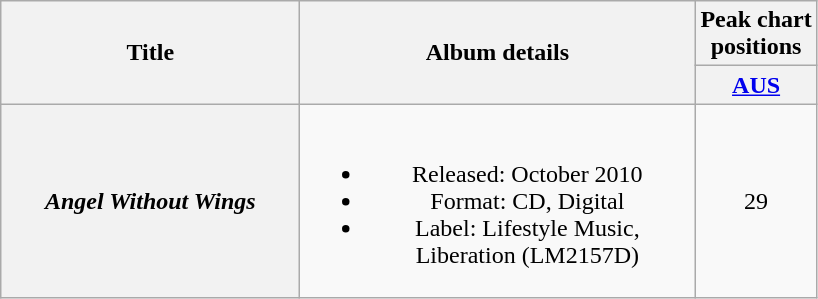<table class="wikitable plainrowheaders" style="text-align:center;" border="1">
<tr>
<th scope="col" rowspan="2" style="width:12em;">Title</th>
<th scope="col" rowspan="2" style="width:16em;">Album details</th>
<th scope="col" colspan="1">Peak chart<br>positions</th>
</tr>
<tr>
<th scope="col" style="text-align:center;"><a href='#'>AUS</a><br></th>
</tr>
<tr>
<th scope="row"><em>Angel Without Wings</em></th>
<td><br><ul><li>Released: October 2010</li><li>Format: CD, Digital</li><li>Label: Lifestyle Music, Liberation (LM2157D)</li></ul></td>
<td align="center">29</td>
</tr>
</table>
